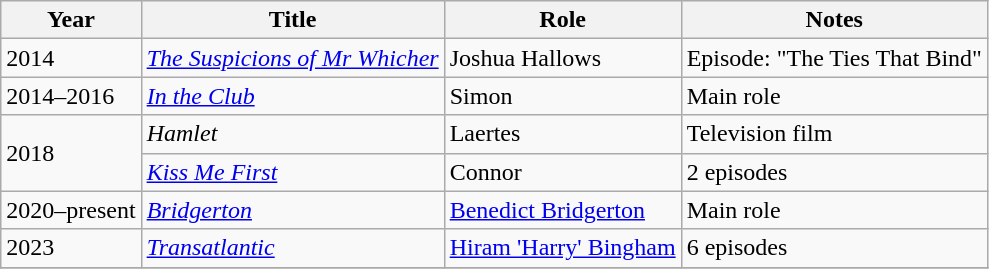<table class="wikitable sortable">
<tr>
<th>Year</th>
<th>Title</th>
<th>Role</th>
<th class="unsortable">Notes</th>
</tr>
<tr>
<td>2014</td>
<td><em><a href='#'>The Suspicions of Mr Whicher</a></em></td>
<td>Joshua Hallows</td>
<td>Episode: "The Ties That Bind"</td>
</tr>
<tr>
<td>2014–2016</td>
<td><em><a href='#'>In the Club</a></em></td>
<td>Simon</td>
<td>Main role</td>
</tr>
<tr>
<td rowspan="2">2018</td>
<td><em>Hamlet</em></td>
<td>Laertes</td>
<td>Television film</td>
</tr>
<tr>
<td><em><a href='#'>Kiss Me First</a></em></td>
<td>Connor</td>
<td>2 episodes</td>
</tr>
<tr>
<td>2020–present</td>
<td><em><a href='#'>Bridgerton</a></em></td>
<td><a href='#'>Benedict Bridgerton</a></td>
<td>Main role</td>
</tr>
<tr>
<td>2023</td>
<td><em><a href='#'>Transatlantic</a></em></td>
<td><a href='#'>Hiram 'Harry' Bingham</a></td>
<td>6 episodes</td>
</tr>
<tr>
</tr>
</table>
